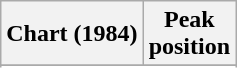<table class="wikitable sortable plainrowheaders" style="text-align:center">
<tr>
<th scope="col">Chart (1984)</th>
<th scope="col">Peak<br>position</th>
</tr>
<tr>
</tr>
<tr>
</tr>
</table>
